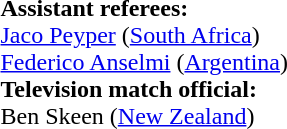<table style="width:100%">
<tr>
<td><br><strong>Assistant referees:</strong>
<br><a href='#'>Jaco Peyper</a> (<a href='#'>South Africa</a>)
<br><a href='#'>Federico Anselmi</a> (<a href='#'>Argentina</a>)
<br><strong>Television match official:</strong>
<br>Ben Skeen (<a href='#'>New Zealand</a>)</td>
</tr>
</table>
